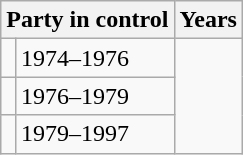<table class="wikitable">
<tr>
<th colspan="2">Party in control</th>
<th>Years</th>
</tr>
<tr>
<td></td>
<td>1974–1976</td>
</tr>
<tr>
<td></td>
<td>1976–1979</td>
</tr>
<tr>
<td></td>
<td>1979–1997</td>
</tr>
</table>
